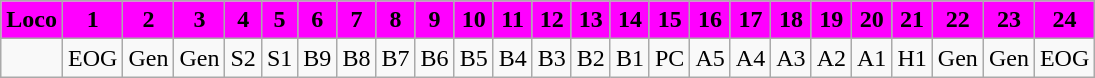<table class="wikitable plainrowheaders unsortable" style="text-align:center">
<tr>
<th scope="col" rowspan="1" style="background:magenta;">Loco</th>
<th scope="col" rowspan="1" style="background:magenta;">1</th>
<th scope="col" rowspan="1" style="background:magenta;">2</th>
<th scope="col" rowspan="1" style="background:magenta;">3</th>
<th scope="col" rowspan="1" style="background:magenta;">4</th>
<th scope="col" rowspan="1" style="background:magenta;">5</th>
<th scope="col" rowspan="1" style="background:magenta;">6</th>
<th scope="col" rowspan="1" style="background:magenta;">7</th>
<th scope="col" rowspan="1" style="background:magenta;">8</th>
<th scope="col" rowspan="1" style="background:magenta;">9</th>
<th scope="col" rowspan="1" style="background:magenta;">10</th>
<th scope="col" rowspan="1" style="background:magenta;">11</th>
<th scope="col" rowspan="1" style="background:magenta;">12</th>
<th scope="col" rowspan="1" style="background:magenta;">13</th>
<th scope="col" rowspan="1" style="background:magenta;">14</th>
<th scope="col" rowspan="1" style="background:magenta;">15</th>
<th scope="col" rowspan="1" style="background:magenta;">16</th>
<th scope="col" rowspan="1" style="background:magenta;">17</th>
<th scope="col" rowspan="1" style="background:magenta;">18</th>
<th scope="col" rowspan="1" style="background:magenta;">19</th>
<th scope="col" rowspan="1" style="background:magenta;">20</th>
<th scope="col" rowspan="1" style="background:magenta;">21</th>
<th scope="col" rowspan="1" style="background:magenta;">22</th>
<th scope="col" rowspan="1" style="background:magenta;">23</th>
<th scope="col" rowspan="1" style="background:magenta;">24</th>
</tr>
<tr>
<td></td>
<td>EOG</td>
<td>Gen</td>
<td>Gen</td>
<td>S2</td>
<td>S1</td>
<td>B9</td>
<td>B8</td>
<td>B7</td>
<td>B6</td>
<td>B5</td>
<td>B4</td>
<td>B3</td>
<td>B2</td>
<td>B1</td>
<td>PC</td>
<td>A5</td>
<td>A4</td>
<td>A3</td>
<td>A2</td>
<td>A1</td>
<td>H1</td>
<td>Gen</td>
<td>Gen</td>
<td>EOG</td>
</tr>
</table>
